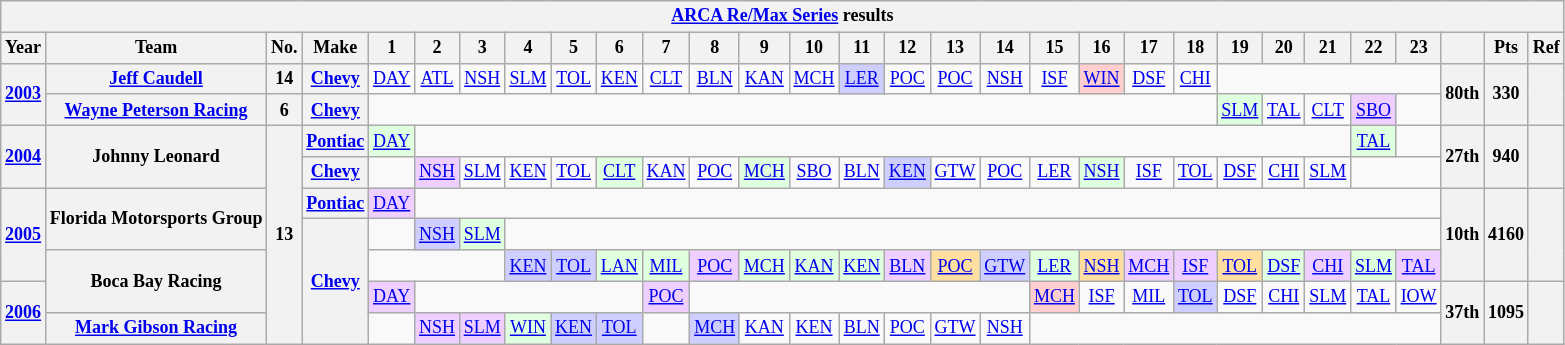<table class="wikitable" style="text-align:center; font-size:75%">
<tr>
<th colspan=48><a href='#'>ARCA Re/Max Series</a> results</th>
</tr>
<tr>
<th>Year</th>
<th>Team</th>
<th>No.</th>
<th>Make</th>
<th>1</th>
<th>2</th>
<th>3</th>
<th>4</th>
<th>5</th>
<th>6</th>
<th>7</th>
<th>8</th>
<th>9</th>
<th>10</th>
<th>11</th>
<th>12</th>
<th>13</th>
<th>14</th>
<th>15</th>
<th>16</th>
<th>17</th>
<th>18</th>
<th>19</th>
<th>20</th>
<th>21</th>
<th>22</th>
<th>23</th>
<th></th>
<th>Pts</th>
<th>Ref</th>
</tr>
<tr>
<th rowspan=2><a href='#'>2003</a></th>
<th><a href='#'>Jeff Caudell</a></th>
<th>14</th>
<th><a href='#'>Chevy</a></th>
<td><a href='#'>DAY</a></td>
<td><a href='#'>ATL</a></td>
<td><a href='#'>NSH</a></td>
<td><a href='#'>SLM</a></td>
<td><a href='#'>TOL</a></td>
<td><a href='#'>KEN</a></td>
<td><a href='#'>CLT</a></td>
<td><a href='#'>BLN</a></td>
<td><a href='#'>KAN</a></td>
<td><a href='#'>MCH</a></td>
<td style="background:#CFCFFF;"><a href='#'>LER</a><br></td>
<td><a href='#'>POC</a></td>
<td><a href='#'>POC</a></td>
<td><a href='#'>NSH</a></td>
<td><a href='#'>ISF</a></td>
<td style="background:#FFCFCF;"><a href='#'>WIN</a><br></td>
<td><a href='#'>DSF</a></td>
<td><a href='#'>CHI</a></td>
<td colspan=5></td>
<th rowspan=2>80th</th>
<th rowspan=2>330</th>
<th rowspan=2></th>
</tr>
<tr>
<th><a href='#'>Wayne Peterson Racing</a></th>
<th>6</th>
<th><a href='#'>Chevy</a></th>
<td colspan=18></td>
<td style="background:#DFFFDF;"><a href='#'>SLM</a><br></td>
<td><a href='#'>TAL</a></td>
<td><a href='#'>CLT</a></td>
<td style="background:#EFCFFF;"><a href='#'>SBO</a><br></td>
<td></td>
</tr>
<tr>
<th rowspan=2><a href='#'>2004</a></th>
<th rowspan=2>Johnny Leonard</th>
<th rowspan=7>13</th>
<th><a href='#'>Pontiac</a></th>
<td style="background:#DFFFDF;"><a href='#'>DAY</a><br></td>
<td colspan=20></td>
<td style="background:#DFFFDF;"><a href='#'>TAL</a><br></td>
<td></td>
<th rowspan=2>27th</th>
<th rowspan=2>940</th>
<th rowspan=2></th>
</tr>
<tr>
<th><a href='#'>Chevy</a></th>
<td></td>
<td style="background:#EFCFFF;"><a href='#'>NSH</a><br></td>
<td><a href='#'>SLM</a></td>
<td><a href='#'>KEN</a></td>
<td><a href='#'>TOL</a></td>
<td style="background:#DFFFDF;"><a href='#'>CLT</a><br></td>
<td><a href='#'>KAN</a></td>
<td><a href='#'>POC</a></td>
<td style="background:#DFFFDF;"><a href='#'>MCH</a><br></td>
<td><a href='#'>SBO</a></td>
<td><a href='#'>BLN</a></td>
<td style="background:#CFCFFF;"><a href='#'>KEN</a><br></td>
<td><a href='#'>GTW</a></td>
<td><a href='#'>POC</a></td>
<td><a href='#'>LER</a></td>
<td style="background:#DFFFDF;"><a href='#'>NSH</a><br></td>
<td><a href='#'>ISF</a></td>
<td><a href='#'>TOL</a></td>
<td><a href='#'>DSF</a></td>
<td><a href='#'>CHI</a></td>
<td><a href='#'>SLM</a></td>
<td colspan=2></td>
</tr>
<tr>
<th rowspan=3><a href='#'>2005</a></th>
<th rowspan=2>Florida Motorsports Group</th>
<th><a href='#'>Pontiac</a></th>
<td style="background:#EFCFFF;"><a href='#'>DAY</a><br></td>
<td colspan=22></td>
<th rowspan=3>10th</th>
<th rowspan=3>4160</th>
<th rowspan=3></th>
</tr>
<tr>
<th rowspan=4><a href='#'>Chevy</a></th>
<td></td>
<td style="background:#CFCFFF;"><a href='#'>NSH</a><br></td>
<td style="background:#DFFFDF;"><a href='#'>SLM</a><br></td>
<td colspan=20></td>
</tr>
<tr>
<th rowspan=2>Boca Bay Racing</th>
<td colspan=3></td>
<td style="background:#CFCFFF;"><a href='#'>KEN</a><br></td>
<td style="background:#CFCFFF;"><a href='#'>TOL</a><br></td>
<td style="background:#DFFFDF;"><a href='#'>LAN</a><br></td>
<td style="background:#DFFFDF;"><a href='#'>MIL</a><br></td>
<td style="background:#EFCFFF;"><a href='#'>POC</a><br></td>
<td style="background:#DFFFDF;"><a href='#'>MCH</a><br></td>
<td style="background:#DFFFDF;"><a href='#'>KAN</a><br></td>
<td style="background:#DFFFDF;"><a href='#'>KEN</a><br></td>
<td style="background:#EFCFFF;"><a href='#'>BLN</a><br></td>
<td style="background:#FFDF9F;"><a href='#'>POC</a><br></td>
<td style="background:#CFCFFF;"><a href='#'>GTW</a><br></td>
<td style="background:#DFFFDF;"><a href='#'>LER</a><br></td>
<td style="background:#FFDF9F;"><a href='#'>NSH</a><br></td>
<td style="background:#EFCFFF;"><a href='#'>MCH</a><br></td>
<td style="background:#EFCFFF;"><a href='#'>ISF</a><br></td>
<td style="background:#FFDF9F;"><a href='#'>TOL</a><br></td>
<td style="background:#DFFFDF;"><a href='#'>DSF</a><br></td>
<td style="background:#EFCFFF;"><a href='#'>CHI</a><br></td>
<td style="background:#DFFFDF;"><a href='#'>SLM</a><br></td>
<td style="background:#EFCFFF;"><a href='#'>TAL</a><br></td>
</tr>
<tr>
<th rowspan=2><a href='#'>2006</a></th>
<td style="background:#EFCFFF;"><a href='#'>DAY</a><br></td>
<td colspan=5></td>
<td style="background:#EFCFFF;"><a href='#'>POC</a><br></td>
<td colspan=7></td>
<td style="background:#FFCFCF;"><a href='#'>MCH</a><br></td>
<td><a href='#'>ISF</a></td>
<td><a href='#'>MIL</a></td>
<td style="background:#CFCFFF;"><a href='#'>TOL</a><br></td>
<td><a href='#'>DSF</a></td>
<td><a href='#'>CHI</a></td>
<td><a href='#'>SLM</a></td>
<td><a href='#'>TAL</a></td>
<td><a href='#'>IOW</a></td>
<th rowspan=2>37th</th>
<th rowspan=2>1095</th>
<th rowspan=2></th>
</tr>
<tr>
<th><a href='#'>Mark Gibson Racing</a></th>
<td></td>
<td style="background:#EFCFFF;"><a href='#'>NSH</a><br></td>
<td style="background:#EFCFFF;"><a href='#'>SLM</a><br></td>
<td style="background:#DFFFDF;"><a href='#'>WIN</a><br></td>
<td style="background:#CFCFFF;"><a href='#'>KEN</a><br></td>
<td style="background:#CFCFFF;"><a href='#'>TOL</a><br></td>
<td></td>
<td style="background:#CFCFFF;"><a href='#'>MCH</a><br></td>
<td><a href='#'>KAN</a></td>
<td><a href='#'>KEN</a></td>
<td><a href='#'>BLN</a></td>
<td><a href='#'>POC</a></td>
<td><a href='#'>GTW</a></td>
<td><a href='#'>NSH</a></td>
<td colspan=9></td>
</tr>
</table>
